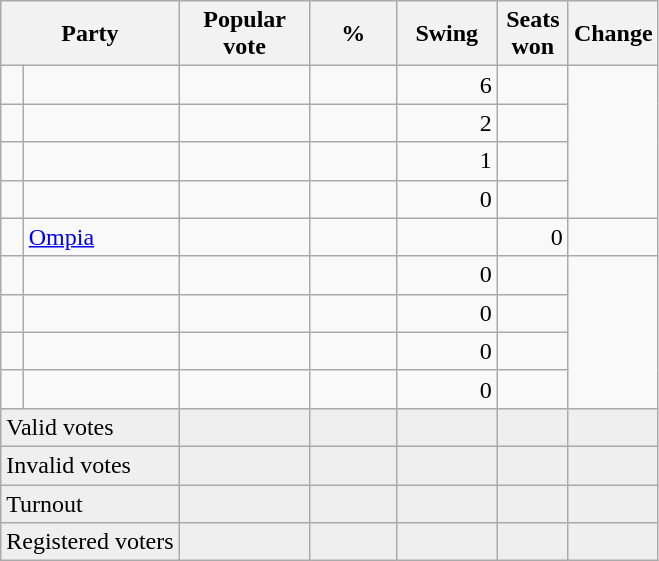<table class=wikitable style="text-align:right">
<tr>
<th colspan=2>Party</th>
<th width=80px>Popular vote</th>
<th width=50px>%</th>
<th width=60px>Swing</th>
<th width=40px>Seats<br>won</th>
<th width=45px>Change</th>
</tr>
<tr>
<td></td>
<td></td>
<td></td>
<td></td>
<td>6</td>
<td></td>
</tr>
<tr>
<td></td>
<td></td>
<td></td>
<td></td>
<td>2</td>
<td></td>
</tr>
<tr>
<td></td>
<td></td>
<td></td>
<td></td>
<td>1</td>
<td></td>
</tr>
<tr>
<td></td>
<td></td>
<td></td>
<td></td>
<td>0</td>
<td></td>
</tr>
<tr>
<td></td>
<td align=left><a href='#'>Ompia</a></td>
<td></td>
<td></td>
<td></td>
<td>0</td>
<td></td>
</tr>
<tr>
<td></td>
<td></td>
<td></td>
<td></td>
<td>0</td>
<td></td>
</tr>
<tr>
<td></td>
<td></td>
<td></td>
<td></td>
<td>0</td>
<td></td>
</tr>
<tr>
<td></td>
<td></td>
<td></td>
<td></td>
<td>0</td>
<td></td>
</tr>
<tr>
<td></td>
<td></td>
<td></td>
<td></td>
<td>0</td>
<td></td>
</tr>
<tr bgcolor=#efefef>
<td align=left colspan=2>Valid votes</td>
<td></td>
<td></td>
<td></td>
<td></td>
<td></td>
</tr>
<tr bgcolor=#efefef>
<td align=left colspan=2>Invalid votes</td>
<td></td>
<td></td>
<td></td>
<td></td>
<td></td>
</tr>
<tr bgcolor=#efefef>
<td align=left colspan=2>Turnout</td>
<td></td>
<td></td>
<td></td>
<td></td>
<td></td>
</tr>
<tr bgcolor=#efefef>
<td align=left colspan=2>Registered voters</td>
<td></td>
<td></td>
<td></td>
<td></td>
<td></td>
</tr>
</table>
